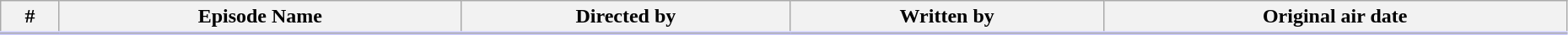<table class="wikitable" width="98%" style="background:#FFF;">
<tr style="border-bottom:3px solid #CCF">
<th>#</th>
<th>Episode Name</th>
<th>Directed by</th>
<th>Written by</th>
<th>Original air date</th>
</tr>
<tr>
</tr>
</table>
